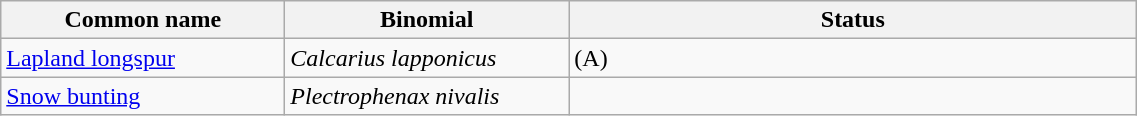<table width=60% class="wikitable">
<tr>
<th width=15%>Common name</th>
<th width=15%>Binomial</th>
<th width=30%>Status</th>
</tr>
<tr>
<td><a href='#'>Lapland longspur</a></td>
<td><em>Calcarius lapponicus</em></td>
<td>(A)</td>
</tr>
<tr>
<td><a href='#'>Snow bunting</a></td>
<td><em>Plectrophenax nivalis</em></td>
<td></td>
</tr>
</table>
